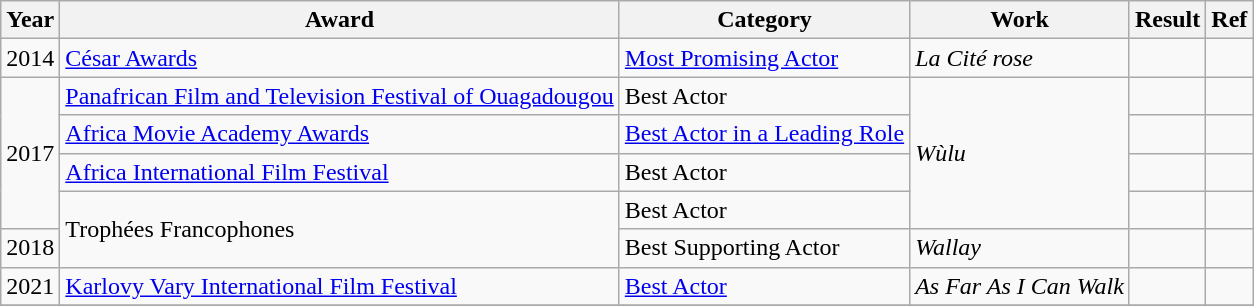<table class="wikitable plainrowheaders">
<tr>
<th>Year</th>
<th>Award</th>
<th>Category</th>
<th>Work</th>
<th>Result</th>
<th>Ref</th>
</tr>
<tr>
<td>2014</td>
<td><a href='#'>César Awards</a></td>
<td><a href='#'>Most Promising Actor</a></td>
<td><em>La Cité rose</em></td>
<td></td>
<td></td>
</tr>
<tr>
<td rowspan="4">2017</td>
<td><a href='#'>Panafrican Film and Television Festival of Ouagadougou</a></td>
<td>Best Actor</td>
<td rowspan="4"><em>Wùlu</em></td>
<td></td>
<td></td>
</tr>
<tr>
<td><a href='#'>Africa Movie Academy Awards</a></td>
<td><a href='#'>Best Actor in a Leading Role</a></td>
<td></td>
<td></td>
</tr>
<tr>
<td><a href='#'>Africa International Film Festival</a></td>
<td>Best Actor</td>
<td></td>
<td></td>
</tr>
<tr>
<td rowspan="2">Trophées Francophones</td>
<td>Best Actor</td>
<td></td>
<td></td>
</tr>
<tr>
<td>2018</td>
<td>Best Supporting Actor</td>
<td><em>Wallay</em></td>
<td></td>
<td></td>
</tr>
<tr>
<td>2021</td>
<td><a href='#'>Karlovy Vary International Film Festival</a></td>
<td><a href='#'>Best Actor</a></td>
<td><em>As Far As I Can Walk</em></td>
<td></td>
<td></td>
</tr>
<tr>
</tr>
</table>
